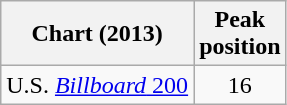<table class="wikitable">
<tr>
<th>Chart (2013)</th>
<th>Peak<br>position</th>
</tr>
<tr>
<td>U.S. <a href='#'><em>Billboard</em> 200</a></td>
<td align="center">16</td>
</tr>
</table>
